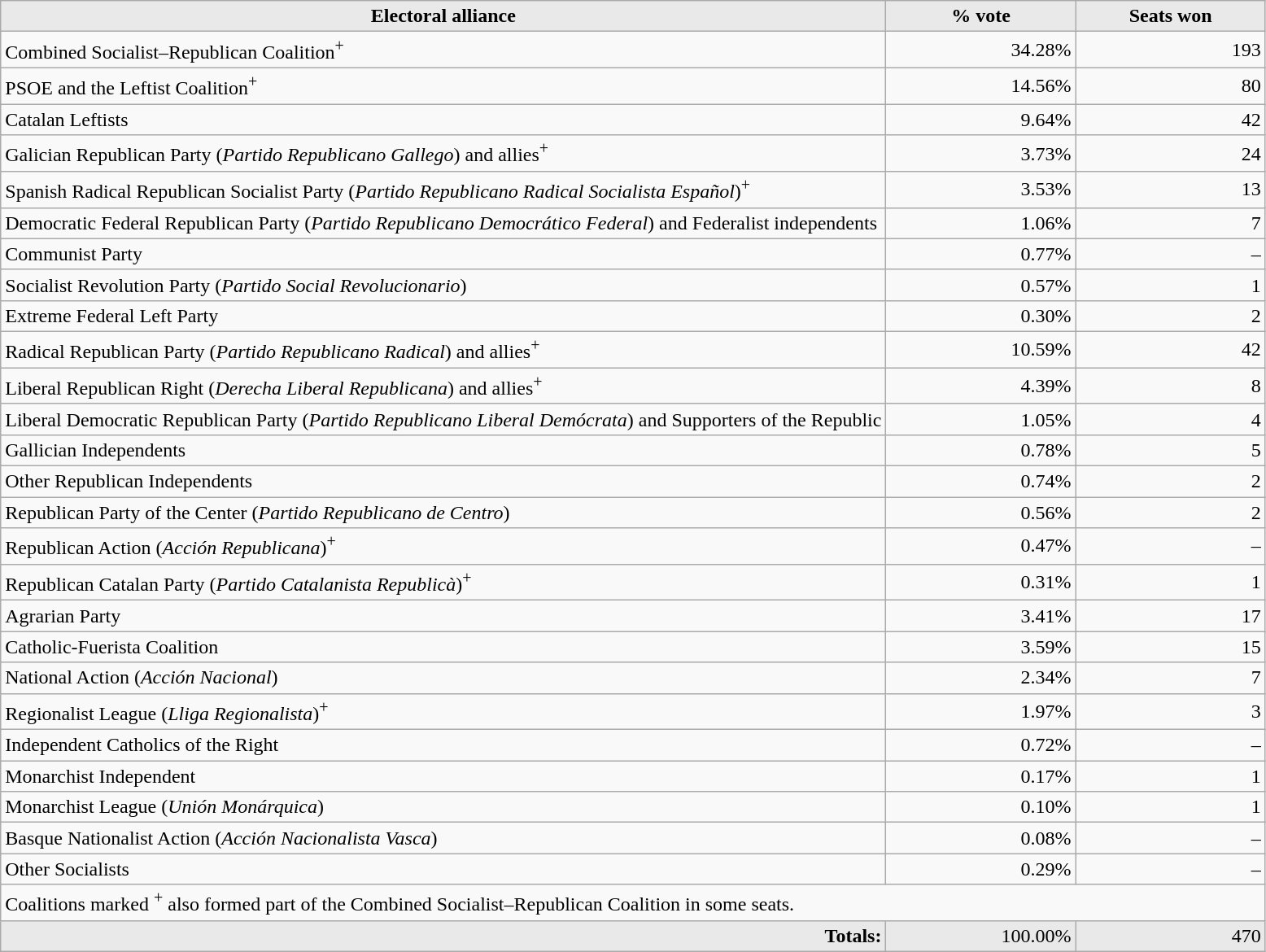<table class="sortable wikitable">
<tr>
<th style="background-color:#E9E9E9" align=left valign=top width="70%">Electoral alliance</th>
<th style="background-color:#E9E9E9" align=right width="15%">% vote</th>
<th style="background-color:#E9E9E9" align=right width="15%">Seats won</th>
</tr>
<tr>
<td align=left>Combined Socialist–Republican Coalition<sup>+</sup></td>
<td align="right">34.28%</td>
<td align="right">193</td>
</tr>
<tr>
<td align=left>PSOE and the Leftist Coalition<sup>+</sup></td>
<td align="right">14.56%</td>
<td align="right">80</td>
</tr>
<tr>
<td align=left>Catalan Leftists</td>
<td align="right">9.64%</td>
<td align="right">42</td>
</tr>
<tr>
<td align=left>Galician Republican Party (<em>Partido Republicano Gallego</em>) and allies<sup>+</sup></td>
<td align="right">3.73%</td>
<td align="right">24</td>
</tr>
<tr>
<td align=left>Spanish Radical Republican Socialist Party (<em>Partido Republicano Radical Socialista Español</em>)<sup>+</sup></td>
<td align="right">3.53%</td>
<td align="right">13</td>
</tr>
<tr>
<td align=left>Democratic Federal Republican Party (<em>Partido Republicano Democrático Federal</em>) and Federalist independents</td>
<td align="right">1.06%</td>
<td align="right">7</td>
</tr>
<tr>
<td align=left>Communist Party</td>
<td align="right">0.77%</td>
<td align="right">–</td>
</tr>
<tr>
<td align=left>Socialist Revolution Party (<em>Partido Social Revolucionario</em>)</td>
<td align="right">0.57%</td>
<td align="right">1</td>
</tr>
<tr>
<td align=left>Extreme Federal Left Party</td>
<td align="right">0.30%</td>
<td align="right">2</td>
</tr>
<tr>
<td align=left>Radical Republican Party (<em>Partido Republicano Radical</em>) and allies<sup>+</sup></td>
<td align="right">10.59%</td>
<td align="right">42</td>
</tr>
<tr>
<td align=left>Liberal Republican Right (<em>Derecha Liberal Republicana</em>) and allies<sup>+</sup></td>
<td align="right">4.39%</td>
<td align="right">8</td>
</tr>
<tr>
<td align=left>Liberal Democratic Republican Party (<em>Partido Republicano Liberal Demócrata</em>) and Supporters of the Republic</td>
<td align="right">1.05%</td>
<td align="right">4</td>
</tr>
<tr>
<td align=left>Gallician Independents</td>
<td align="right">0.78%</td>
<td align="right">5</td>
</tr>
<tr>
<td align=left>Other Republican Independents</td>
<td align="right">0.74%</td>
<td align="right">2</td>
</tr>
<tr>
<td align=left>Republican Party of the Center (<em>Partido Republicano de Centro</em>)</td>
<td align="right">0.56%</td>
<td align="right">2</td>
</tr>
<tr>
<td align=left>Republican Action (<em>Acción Republicana</em>)<sup>+</sup></td>
<td align="right">0.47%</td>
<td align="right">–</td>
</tr>
<tr>
<td align=left>Republican Catalan Party (<em>Partido Catalanista Republicà</em>)<sup>+</sup></td>
<td align="right">0.31%</td>
<td align="right">1</td>
</tr>
<tr>
<td align=left>Agrarian Party</td>
<td align="right">3.41%</td>
<td align="right">17</td>
</tr>
<tr>
<td align=left>Catholic-Fuerista Coalition</td>
<td align="right">3.59%</td>
<td align="right">15</td>
</tr>
<tr>
<td align=left>National Action (<em>Acción Nacional</em>)</td>
<td align="right">2.34%</td>
<td align="right">7</td>
</tr>
<tr>
<td align=left>Regionalist League (<em>Lliga Regionalista</em>)<sup>+</sup></td>
<td align="right">1.97%</td>
<td align="right">3</td>
</tr>
<tr>
<td align=left>Independent Catholics of the Right</td>
<td align="right">0.72%</td>
<td align="right">–</td>
</tr>
<tr>
<td align=left>Monarchist Independent</td>
<td align="right">0.17%</td>
<td align="right">1</td>
</tr>
<tr>
<td align=left>Monarchist League (<em>Unión Monárquica</em>)</td>
<td align="right">0.10%</td>
<td align="right">1</td>
</tr>
<tr>
<td align=left>Basque Nationalist Action (<em>Acción Nacionalista Vasca</em>)</td>
<td align="right">0.08%</td>
<td align="right">–</td>
</tr>
<tr>
<td align=left>Other Socialists</td>
<td align="right">0.29%</td>
<td align="right">–</td>
</tr>
<tr>
<td colspan="3">Coalitions marked <sup>+</sup> also formed part of the Combined Socialist–Republican Coalition in some seats.</td>
</tr>
<tr>
<td align="right" style="background-color:#E9E9E9"><strong>Totals:</strong></td>
<td align="right" style="background-color:#E9E9E9">100.00%</td>
<td align="right" style="background-color:#E9E9E9">470</td>
</tr>
</table>
